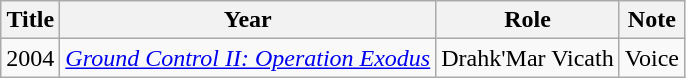<table class="wikitable sortable">
<tr>
<th>Title</th>
<th>Year</th>
<th>Role</th>
<th>Note</th>
</tr>
<tr>
<td>2004</td>
<td><em><a href='#'>Ground Control II: Operation Exodus</a></em></td>
<td>Drahk'Mar Vicath</td>
<td>Voice</td>
</tr>
</table>
